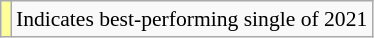<table class="wikitable" style="font-size:90%;">
<tr>
<td style="background-color:#FFFF99"></td>
<td>Indicates best-performing single of 2021</td>
</tr>
</table>
